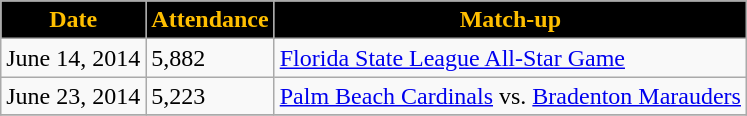<table class="wikitable">
<tr>
<th style="background:black; color:#ffbf00;">Date</th>
<th style="background:black; color:#ffbf00;">Attendance</th>
<th style="background:black; color:#ffbf00;">Match-up</th>
</tr>
<tr>
<td>June 14, 2014</td>
<td>5,882</td>
<td><a href='#'>Florida State League All-Star Game</a></td>
</tr>
<tr>
<td>June 23, 2014</td>
<td>5,223</td>
<td><a href='#'>Palm Beach Cardinals</a> vs. <a href='#'>Bradenton Marauders</a></td>
</tr>
<tr>
</tr>
</table>
